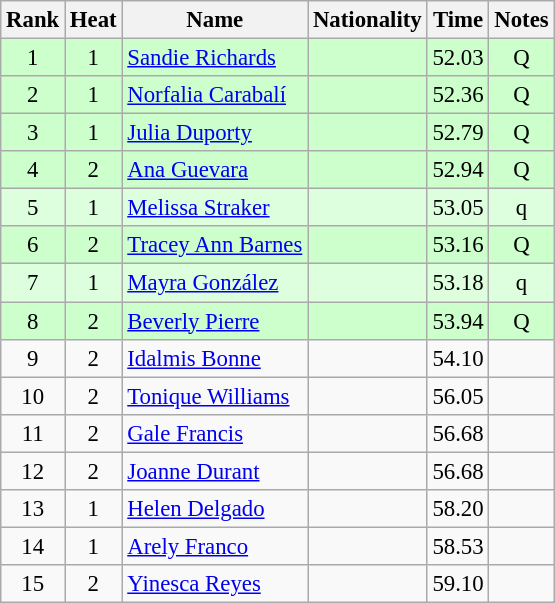<table class="wikitable sortable" style="text-align:center; font-size:95%">
<tr>
<th>Rank</th>
<th>Heat</th>
<th>Name</th>
<th>Nationality</th>
<th>Time</th>
<th>Notes</th>
</tr>
<tr bgcolor=ccffcc>
<td>1</td>
<td>1</td>
<td align=left><a href='#'>Sandie Richards</a></td>
<td align=left></td>
<td>52.03</td>
<td>Q</td>
</tr>
<tr bgcolor=ccffcc>
<td>2</td>
<td>1</td>
<td align=left><a href='#'>Norfalia Carabalí</a></td>
<td align=left></td>
<td>52.36</td>
<td>Q</td>
</tr>
<tr bgcolor=ccffcc>
<td>3</td>
<td>1</td>
<td align=left><a href='#'>Julia Duporty</a></td>
<td align=left></td>
<td>52.79</td>
<td>Q</td>
</tr>
<tr bgcolor=ccffcc>
<td>4</td>
<td>2</td>
<td align=left><a href='#'>Ana Guevara</a></td>
<td align=left></td>
<td>52.94</td>
<td>Q</td>
</tr>
<tr bgcolor=ddffdd>
<td>5</td>
<td>1</td>
<td align=left><a href='#'>Melissa Straker</a></td>
<td align=left></td>
<td>53.05</td>
<td>q</td>
</tr>
<tr bgcolor=ccffcc>
<td>6</td>
<td>2</td>
<td align=left><a href='#'>Tracey Ann Barnes</a></td>
<td align=left></td>
<td>53.16</td>
<td>Q</td>
</tr>
<tr bgcolor=ddffdd>
<td>7</td>
<td>1</td>
<td align=left><a href='#'>Mayra González</a></td>
<td align=left></td>
<td>53.18</td>
<td>q</td>
</tr>
<tr bgcolor=ccffcc>
<td>8</td>
<td>2</td>
<td align=left><a href='#'>Beverly Pierre</a></td>
<td align=left></td>
<td>53.94</td>
<td>Q</td>
</tr>
<tr>
<td>9</td>
<td>2</td>
<td align=left><a href='#'>Idalmis Bonne</a></td>
<td align=left></td>
<td>54.10</td>
<td></td>
</tr>
<tr>
<td>10</td>
<td>2</td>
<td align=left><a href='#'>Tonique Williams</a></td>
<td align=left></td>
<td>56.05</td>
<td></td>
</tr>
<tr>
<td>11</td>
<td>2</td>
<td align=left><a href='#'>Gale Francis</a></td>
<td align=left></td>
<td>56.68</td>
<td></td>
</tr>
<tr>
<td>12</td>
<td>2</td>
<td align=left><a href='#'>Joanne Durant</a></td>
<td align=left></td>
<td>56.68</td>
<td></td>
</tr>
<tr>
<td>13</td>
<td>1</td>
<td align=left><a href='#'>Helen Delgado</a></td>
<td align=left></td>
<td>58.20</td>
<td></td>
</tr>
<tr>
<td>14</td>
<td>1</td>
<td align=left><a href='#'>Arely Franco</a></td>
<td align=left></td>
<td>58.53</td>
<td></td>
</tr>
<tr>
<td>15</td>
<td>2</td>
<td align=left><a href='#'>Yinesca Reyes</a></td>
<td align=left></td>
<td>59.10</td>
<td></td>
</tr>
</table>
